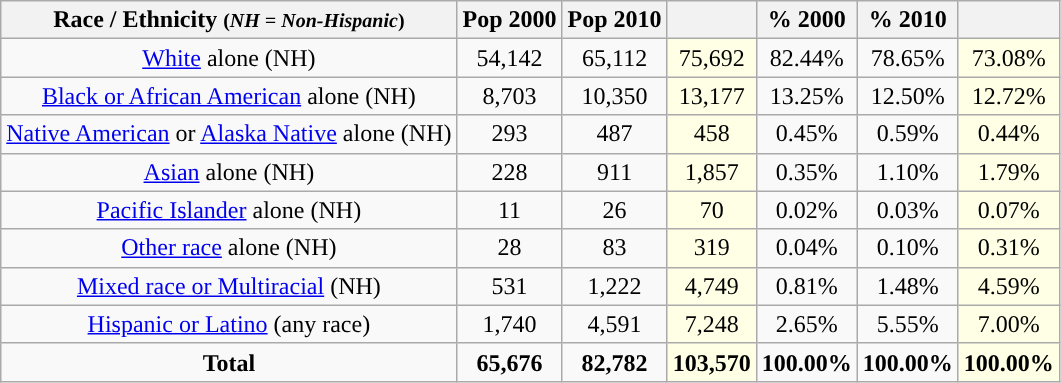<table class="wikitable" style="text-align:center;">
<tr>
<th>Race / Ethnicity <small>(<em>NH = Non-Hispanic</em>)</small></th>
<th>Pop 2000</th>
<th>Pop 2010</th>
<th></th>
<th>% 2000</th>
<th>% 2010</th>
<th></th>
</tr>
<tr>
<td><a href='#'>White</a> alone (NH)</td>
<td>54,142</td>
<td>65,112</td>
<td style='background: #ffffe6;'>75,692</td>
<td>82.44%</td>
<td>78.65%</td>
<td style='background: #ffffe6;'>73.08%</td>
</tr>
<tr>
<td><a href='#'>Black or African American</a> alone (NH)</td>
<td>8,703</td>
<td>10,350</td>
<td style='background: #ffffe6;'>13,177</td>
<td>13.25%</td>
<td>12.50%</td>
<td style='background: #ffffe6;'>12.72%</td>
</tr>
<tr>
<td><a href='#'>Native American</a> or <a href='#'>Alaska Native</a> alone (NH)</td>
<td>293</td>
<td>487</td>
<td style='background: #ffffe6;'>458</td>
<td>0.45%</td>
<td>0.59%</td>
<td style='background: #ffffe6;'>0.44%</td>
</tr>
<tr>
<td><a href='#'>Asian</a> alone (NH)</td>
<td>228</td>
<td>911</td>
<td style='background: #ffffe6;'>1,857</td>
<td>0.35%</td>
<td>1.10%</td>
<td style='background: #ffffe6;'>1.79%</td>
</tr>
<tr>
<td><a href='#'>Pacific Islander</a> alone (NH)</td>
<td>11</td>
<td>26</td>
<td style='background: #ffffe6;'>70</td>
<td>0.02%</td>
<td>0.03%</td>
<td style='background: #ffffe6;'>0.07%</td>
</tr>
<tr>
<td><a href='#'>Other race</a> alone (NH)</td>
<td>28</td>
<td>83</td>
<td style='background: #ffffe6;'>319</td>
<td>0.04%</td>
<td>0.10%</td>
<td style='background: #ffffe6;'>0.31%</td>
</tr>
<tr>
<td><a href='#'>Mixed race or Multiracial</a> (NH)</td>
<td>531</td>
<td>1,222</td>
<td style='background: #ffffe6;'>4,749</td>
<td>0.81%</td>
<td>1.48%</td>
<td style='background: #ffffe6;'>4.59%</td>
</tr>
<tr>
<td><a href='#'>Hispanic or Latino</a> (any race)</td>
<td>1,740</td>
<td>4,591</td>
<td style='background: #ffffe6;'>7,248</td>
<td>2.65%</td>
<td>5.55%</td>
<td style='background: #ffffe6;'>7.00%</td>
</tr>
<tr>
<td><strong>Total</strong></td>
<td><strong>65,676</strong></td>
<td><strong>82,782</strong></td>
<td style='background: #ffffe6;'><strong>103,570</strong></td>
<td><strong>100.00%</strong></td>
<td><strong>100.00%</strong></td>
<td style='background: #ffffe6;'><strong>100.00%</strong></td>
</tr>
</table>
